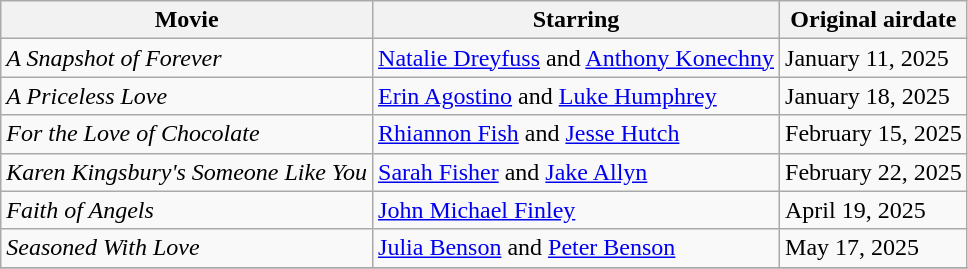<table class="wikitable sortable">
<tr>
<th scope="col" class="unsortable">Movie</th>
<th scope="col" class="unsortable">Starring</th>
<th scope="col" class="unsortable">Original airdate</th>
</tr>
<tr>
<td><em>A Snapshot of Forever</em></td>
<td><a href='#'>Natalie Dreyfuss</a> and <a href='#'>Anthony Konechny</a></td>
<td>January 11, 2025</td>
</tr>
<tr>
<td><em>A Priceless Love</em></td>
<td><a href='#'>Erin Agostino</a> and <a href='#'>Luke Humphrey</a></td>
<td>January 18, 2025</td>
</tr>
<tr>
<td><em>For the Love of Chocolate</em></td>
<td><a href='#'>Rhiannon Fish</a> and <a href='#'>Jesse Hutch</a></td>
<td>February 15, 2025</td>
</tr>
<tr>
<td><em>Karen Kingsbury's Someone Like You</em></td>
<td><a href='#'>Sarah Fisher</a> and <a href='#'>Jake Allyn</a></td>
<td>February 22, 2025</td>
</tr>
<tr>
<td><em>Faith of Angels</em></td>
<td><a href='#'>John Michael Finley</a></td>
<td>April 19, 2025</td>
</tr>
<tr>
<td><em>Seasoned With Love</em></td>
<td><a href='#'>Julia Benson</a> and <a href='#'>Peter Benson</a></td>
<td>May 17, 2025</td>
</tr>
<tr>
</tr>
</table>
